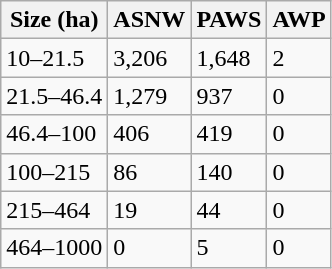<table class="wikitable">
<tr>
<th>Size (ha)</th>
<th>ASNW</th>
<th>PAWS</th>
<th>AWP</th>
</tr>
<tr>
<td>10–21.5</td>
<td>3,206</td>
<td>1,648</td>
<td>2</td>
</tr>
<tr>
<td>21.5–46.4</td>
<td>1,279</td>
<td>937</td>
<td>0</td>
</tr>
<tr>
<td>46.4–100</td>
<td>406</td>
<td>419</td>
<td>0</td>
</tr>
<tr>
<td>100–215</td>
<td>86</td>
<td>140</td>
<td>0</td>
</tr>
<tr>
<td>215–464</td>
<td>19</td>
<td>44</td>
<td>0</td>
</tr>
<tr>
<td>464–1000</td>
<td>0</td>
<td>5</td>
<td>0</td>
</tr>
</table>
